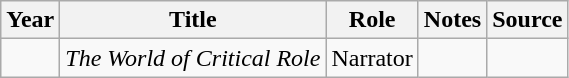<table class="wikitable sortable plainrowheaders">
<tr>
<th>Year</th>
<th>Title</th>
<th>Role</th>
<th class="unsortable">Notes</th>
<th class="unsortable">Source</th>
</tr>
<tr>
<td></td>
<td><em>The World of Critical Role</em></td>
<td>Narrator</td>
<td></td>
<td></td>
</tr>
</table>
